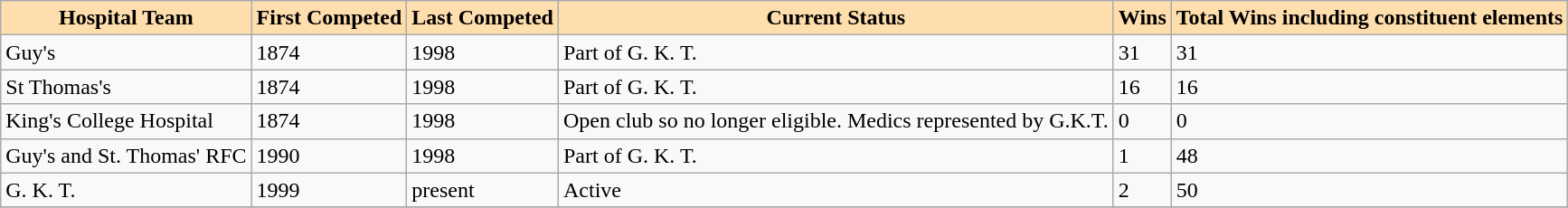<table class="sortable wikitable" align="center">
<tr>
<th style="background:#ffdead;">Hospital Team</th>
<th style="background:#ffdead;">First Competed</th>
<th style="background:#ffdead;">Last Competed</th>
<th style="background:#ffdead;">Current Status</th>
<th style="background:#ffdead;">Wins</th>
<th style="background:#ffdead;">Total Wins including constituent elements</th>
</tr>
<tr>
<td>Guy's</td>
<td>1874</td>
<td>1998</td>
<td>Part of G. K. T.</td>
<td>31</td>
<td>31</td>
</tr>
<tr>
<td>St Thomas's</td>
<td>1874</td>
<td>1998</td>
<td>Part of G. K. T.</td>
<td>16</td>
<td>16</td>
</tr>
<tr>
<td>King's College Hospital</td>
<td>1874</td>
<td>1998</td>
<td>Open club so no longer eligible. Medics represented by G.K.T.</td>
<td>0</td>
<td>0</td>
</tr>
<tr>
<td>Guy's and St. Thomas' RFC</td>
<td>1990</td>
<td>1998</td>
<td>Part of G. K. T.</td>
<td>1</td>
<td>48</td>
</tr>
<tr>
<td>G. K. T.</td>
<td>1999</td>
<td>present</td>
<td>Active</td>
<td>2</td>
<td>50</td>
</tr>
<tr>
</tr>
</table>
